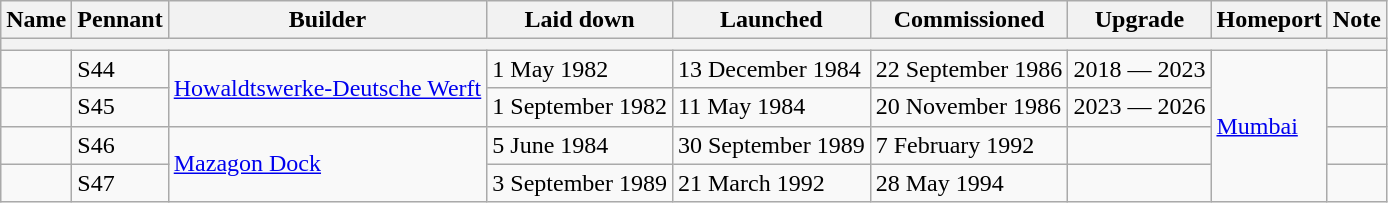<table class="wikitable">
<tr>
<th>Name</th>
<th>Pennant</th>
<th>Builder</th>
<th>Laid down</th>
<th>Launched</th>
<th>Commissioned</th>
<th>Upgrade</th>
<th>Homeport</th>
<th>Note</th>
</tr>
<tr>
<th colspan=9></th>
</tr>
<tr>
<td></td>
<td>S44</td>
<td rowspan="2"><a href='#'>Howaldtswerke-Deutsche Werft</a></td>
<td>1 May 1982</td>
<td>13 December 1984</td>
<td>22 September 1986</td>
<td>2018 — 2023</td>
<td rowspan="4"><a href='#'>Mumbai</a></td>
<td></td>
</tr>
<tr>
<td></td>
<td>S45</td>
<td>1 September 1982</td>
<td>11 May 1984</td>
<td>20 November 1986</td>
<td>2023 — 2026</td>
<td></td>
</tr>
<tr>
<td></td>
<td>S46</td>
<td rowspan="2"><a href='#'>Mazagon Dock</a></td>
<td>5 June 1984</td>
<td>30 September 1989</td>
<td>7 February 1992</td>
<td></td>
<td></td>
</tr>
<tr>
<td></td>
<td>S47</td>
<td>3 September 1989</td>
<td>21 March 1992</td>
<td>28 May 1994</td>
<td></td>
<td></td>
</tr>
</table>
